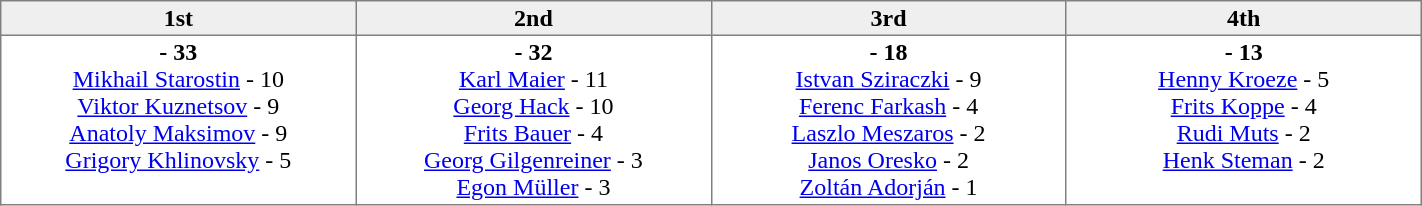<table border=1 cellpadding=2 cellspacing=0 width=75% style="border-collapse:collapse">
<tr align=center style="background:#efefef;">
<th width=20% >1st</th>
<th width=20% >2nd</th>
<th width=20% >3rd</th>
<th width=20%>4th</th>
</tr>
<tr align=center>
<td valign=top ><strong> - 33</strong><br><a href='#'>Mikhail Starostin</a> - 10<br><a href='#'>Viktor Kuznetsov</a> - 9<br><a href='#'>Anatoly Maksimov</a> - 9<br><a href='#'>Grigory Khlinovsky</a> - 5</td>
<td valign=top ><strong> - 32</strong><br><a href='#'>Karl Maier</a> - 11<br><a href='#'>Georg Hack</a> - 10<br><a href='#'>Frits Bauer</a> - 4<br><a href='#'>Georg Gilgenreiner</a> - 3<br><a href='#'>Egon Müller</a> - 3</td>
<td valign=top ><strong> - 18</strong><br><a href='#'>Istvan Sziraczki</a> - 9<br><a href='#'>Ferenc Farkash</a> - 4<br><a href='#'>Laszlo Meszaros</a> - 2<br><a href='#'>Janos Oresko</a> - 2<br><a href='#'>Zoltán Adorján</a> - 1</td>
<td valign=top><strong> - 13</strong><br><a href='#'>Henny Kroeze</a> - 5<br><a href='#'>Frits Koppe</a> - 4<br><a href='#'>Rudi Muts</a> - 2<br><a href='#'>Henk Steman</a>  - 2</td>
</tr>
</table>
